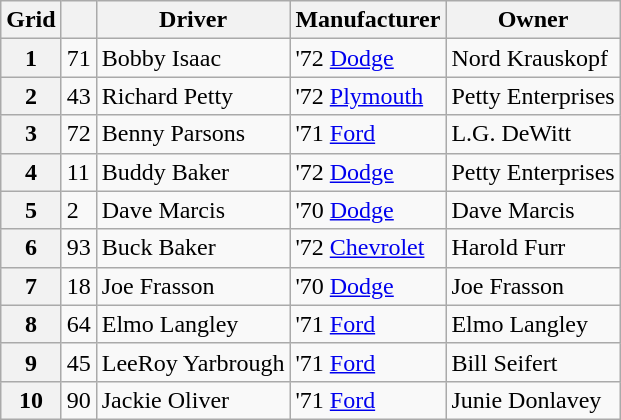<table class="wikitable">
<tr>
<th>Grid</th>
<th></th>
<th>Driver</th>
<th>Manufacturer</th>
<th>Owner</th>
</tr>
<tr>
<th>1</th>
<td>71</td>
<td>Bobby Isaac</td>
<td>'72 <a href='#'>Dodge</a></td>
<td>Nord Krauskopf</td>
</tr>
<tr>
<th>2</th>
<td>43</td>
<td>Richard Petty</td>
<td>'72 <a href='#'>Plymouth</a></td>
<td>Petty Enterprises</td>
</tr>
<tr>
<th>3</th>
<td>72</td>
<td>Benny Parsons</td>
<td>'71 <a href='#'>Ford</a></td>
<td>L.G. DeWitt</td>
</tr>
<tr>
<th>4</th>
<td>11</td>
<td>Buddy Baker</td>
<td>'72 <a href='#'>Dodge</a></td>
<td>Petty Enterprises</td>
</tr>
<tr>
<th>5</th>
<td>2</td>
<td>Dave Marcis</td>
<td>'70 <a href='#'>Dodge</a></td>
<td>Dave Marcis</td>
</tr>
<tr>
<th>6</th>
<td>93</td>
<td>Buck Baker</td>
<td>'72 <a href='#'>Chevrolet</a></td>
<td>Harold Furr</td>
</tr>
<tr>
<th>7</th>
<td>18</td>
<td>Joe Frasson</td>
<td>'70 <a href='#'>Dodge</a></td>
<td>Joe Frasson</td>
</tr>
<tr>
<th>8</th>
<td>64</td>
<td>Elmo Langley</td>
<td>'71 <a href='#'>Ford</a></td>
<td>Elmo Langley</td>
</tr>
<tr>
<th>9</th>
<td>45</td>
<td>LeeRoy Yarbrough</td>
<td>'71 <a href='#'>Ford</a></td>
<td>Bill Seifert</td>
</tr>
<tr>
<th>10</th>
<td>90</td>
<td>Jackie Oliver</td>
<td>'71 <a href='#'>Ford</a></td>
<td>Junie Donlavey</td>
</tr>
</table>
